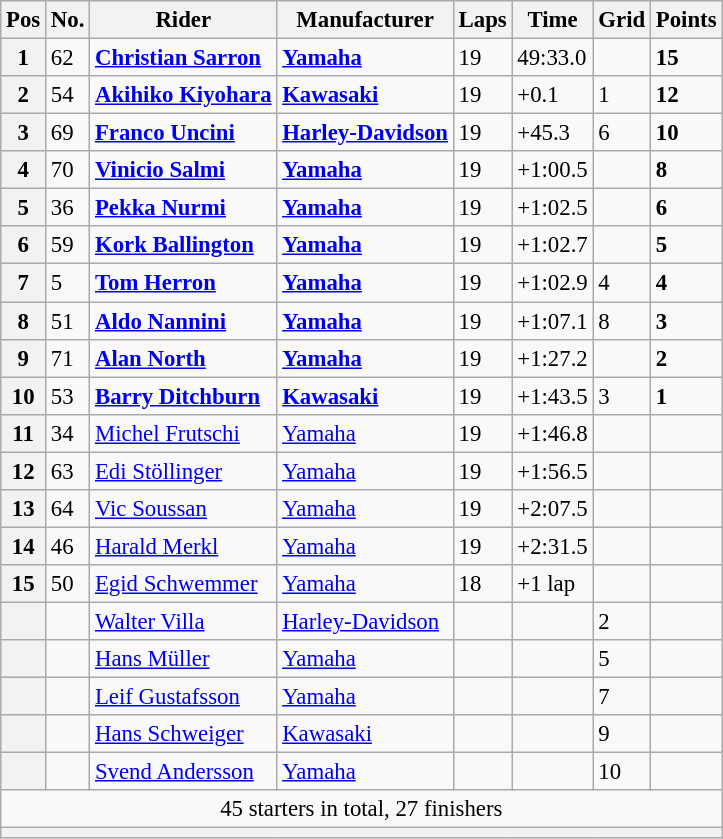<table class="wikitable" style="font-size: 95%;">
<tr>
<th>Pos</th>
<th>No.</th>
<th>Rider</th>
<th>Manufacturer</th>
<th>Laps</th>
<th>Time</th>
<th>Grid</th>
<th>Points</th>
</tr>
<tr>
<th>1</th>
<td>62</td>
<td> <strong><a href='#'>Christian Sarron</a></strong></td>
<td><strong><a href='#'>Yamaha</a></strong></td>
<td>19</td>
<td>49:33.0</td>
<td></td>
<td><strong>15</strong></td>
</tr>
<tr>
<th>2</th>
<td>54</td>
<td> <strong><a href='#'>Akihiko Kiyohara</a></strong></td>
<td><strong><a href='#'>Kawasaki</a></strong></td>
<td>19</td>
<td>+0.1</td>
<td>1</td>
<td><strong>12</strong></td>
</tr>
<tr>
<th>3</th>
<td>69</td>
<td> <strong><a href='#'>Franco Uncini</a></strong></td>
<td><strong><a href='#'>Harley-Davidson</a></strong></td>
<td>19</td>
<td>+45.3</td>
<td>6</td>
<td><strong>10</strong></td>
</tr>
<tr>
<th>4</th>
<td>70</td>
<td> <strong><a href='#'>Vinicio Salmi</a></strong></td>
<td><strong><a href='#'>Yamaha</a></strong></td>
<td>19</td>
<td>+1:00.5</td>
<td></td>
<td><strong>8</strong></td>
</tr>
<tr>
<th>5</th>
<td>36</td>
<td> <strong><a href='#'>Pekka Nurmi</a></strong></td>
<td><strong><a href='#'>Yamaha</a></strong></td>
<td>19</td>
<td>+1:02.5</td>
<td></td>
<td><strong>6</strong></td>
</tr>
<tr>
<th>6</th>
<td>59</td>
<td> <strong><a href='#'>Kork Ballington</a></strong></td>
<td><strong><a href='#'>Yamaha</a></strong></td>
<td>19</td>
<td>+1:02.7</td>
<td></td>
<td><strong>5</strong></td>
</tr>
<tr>
<th>7</th>
<td>5</td>
<td> <strong><a href='#'>Tom Herron</a></strong></td>
<td><strong><a href='#'>Yamaha</a></strong></td>
<td>19</td>
<td>+1:02.9</td>
<td>4</td>
<td><strong>4</strong></td>
</tr>
<tr>
<th>8</th>
<td>51</td>
<td> <strong><a href='#'>Aldo Nannini</a></strong></td>
<td><strong><a href='#'>Yamaha</a></strong></td>
<td>19</td>
<td>+1:07.1</td>
<td>8</td>
<td><strong>3</strong></td>
</tr>
<tr>
<th>9</th>
<td>71</td>
<td> <strong><a href='#'>Alan North</a></strong></td>
<td><strong><a href='#'>Yamaha</a></strong></td>
<td>19</td>
<td>+1:27.2</td>
<td></td>
<td><strong>2</strong></td>
</tr>
<tr>
<th>10</th>
<td>53</td>
<td> <strong><a href='#'>Barry Ditchburn</a></strong></td>
<td><strong><a href='#'>Kawasaki</a></strong></td>
<td>19</td>
<td>+1:43.5</td>
<td>3</td>
<td><strong>1</strong></td>
</tr>
<tr>
<th>11</th>
<td>34</td>
<td> <a href='#'>Michel Frutschi</a></td>
<td><a href='#'>Yamaha</a></td>
<td>19</td>
<td>+1:46.8</td>
<td></td>
<td></td>
</tr>
<tr>
<th>12</th>
<td>63</td>
<td> <a href='#'>Edi Stöllinger</a></td>
<td><a href='#'>Yamaha</a></td>
<td>19</td>
<td>+1:56.5</td>
<td></td>
<td></td>
</tr>
<tr>
<th>13</th>
<td>64</td>
<td> <a href='#'>Vic Soussan</a></td>
<td><a href='#'>Yamaha</a></td>
<td>19</td>
<td>+2:07.5</td>
<td></td>
<td></td>
</tr>
<tr>
<th>14</th>
<td>46</td>
<td> <a href='#'>Harald Merkl</a></td>
<td><a href='#'>Yamaha</a></td>
<td>19</td>
<td>+2:31.5</td>
<td></td>
<td></td>
</tr>
<tr>
<th>15</th>
<td>50</td>
<td> <a href='#'>Egid Schwemmer</a></td>
<td><a href='#'>Yamaha</a></td>
<td>18</td>
<td>+1 lap</td>
<td></td>
<td></td>
</tr>
<tr>
<th></th>
<td></td>
<td> <a href='#'>Walter Villa</a></td>
<td><a href='#'>Harley-Davidson</a></td>
<td></td>
<td></td>
<td>2</td>
<td></td>
</tr>
<tr>
<th></th>
<td></td>
<td> <a href='#'>Hans Müller</a></td>
<td><a href='#'>Yamaha</a></td>
<td></td>
<td></td>
<td>5</td>
<td></td>
</tr>
<tr>
<th></th>
<td></td>
<td> <a href='#'>Leif Gustafsson</a></td>
<td><a href='#'>Yamaha</a></td>
<td></td>
<td></td>
<td>7</td>
<td></td>
</tr>
<tr>
<th></th>
<td></td>
<td> <a href='#'>Hans Schweiger</a></td>
<td><a href='#'>Kawasaki</a></td>
<td></td>
<td></td>
<td>9</td>
<td></td>
</tr>
<tr>
<th></th>
<td></td>
<td> <a href='#'>Svend Andersson</a></td>
<td><a href='#'>Yamaha</a></td>
<td></td>
<td></td>
<td>10</td>
<td></td>
</tr>
<tr>
<td colspan=8 align=center>45 starters in total, 27 finishers</td>
</tr>
<tr>
<th colspan=8></th>
</tr>
</table>
